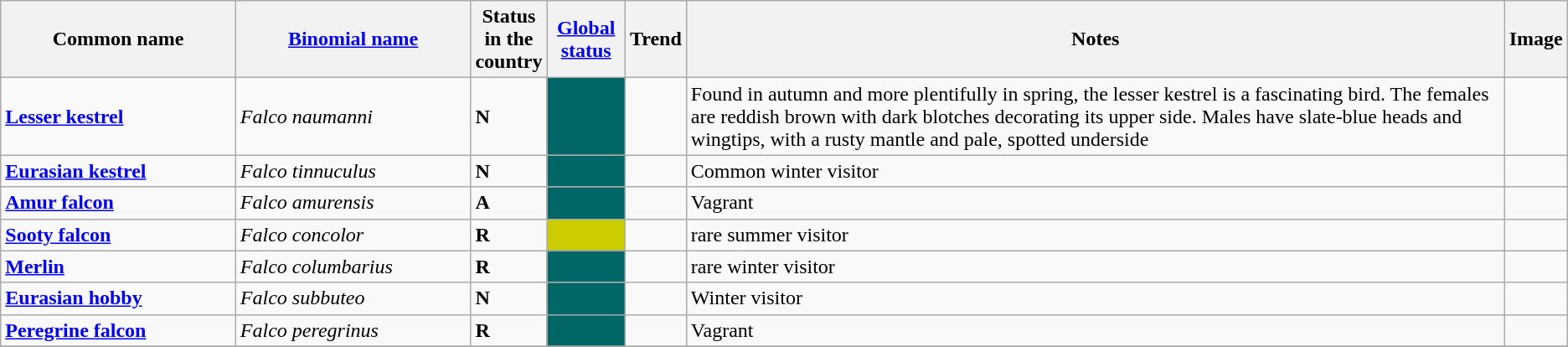<table class="wikitable sortable">
<tr>
<th width="15%">Common name</th>
<th width="15%"><a href='#'>Binomial name</a></th>
<th width="1%">Status in the country</th>
<th width="5%"><a href='#'>Global status</a></th>
<th width="1%">Trend</th>
<th class="unsortable">Notes</th>
<th class="unsortable">Image</th>
</tr>
<tr>
<td><strong><a href='#'>Lesser kestrel</a></strong></td>
<td><em>Falco naumanni</em></td>
<td><strong>N</strong></td>
<td align=center style="background: #006666"></td>
<td align=center></td>
<td>Found in autumn and more plentifully in spring, the lesser kestrel is a fascinating bird. The females are reddish brown with dark blotches decorating its upper side. Males have slate-blue heads and wingtips, with a rusty mantle and pale, spotted underside</td>
<td><br></td>
</tr>
<tr>
<td><strong><a href='#'>Eurasian kestrel</a></strong></td>
<td><em>Falco tinnuculus</em></td>
<td><strong>N</strong></td>
<td align=center style="background: #006666"></td>
<td align=center></td>
<td>Common winter visitor</td>
<td><br></td>
</tr>
<tr>
<td><strong><a href='#'>Amur falcon</a></strong></td>
<td><em>Falco amurensis</em></td>
<td><strong>A</strong></td>
<td align=center style="background: #006666"></td>
<td align=center></td>
<td>Vagrant</td>
<td></td>
</tr>
<tr>
<td><strong><a href='#'>Sooty falcon</a></strong></td>
<td><em>Falco concolor</em></td>
<td><strong>R</strong></td>
<td align=center style="background: #cbcc02"></td>
<td align=center></td>
<td>rare summer visitor</td>
<td></td>
</tr>
<tr>
<td><strong><a href='#'>Merlin</a></strong></td>
<td><em>Falco columbarius</em></td>
<td><strong>R</strong></td>
<td align=center style="background: #006666"></td>
<td align=center></td>
<td>rare winter visitor</td>
<td></td>
</tr>
<tr>
<td><strong><a href='#'>Eurasian hobby</a></strong></td>
<td><em>Falco subbuteo</em></td>
<td><strong>N</strong></td>
<td align=center style="background: #006666"></td>
<td align=center></td>
<td>Winter visitor</td>
<td><br></td>
</tr>
<tr>
<td><strong><a href='#'>Peregrine falcon</a></strong></td>
<td><em>Falco peregrinus</em></td>
<td><strong>R</strong></td>
<td align=center style="background: #006666"></td>
<td align=center></td>
<td>Vagrant</td>
<td></td>
</tr>
<tr>
</tr>
</table>
